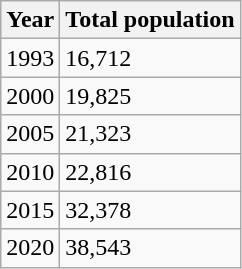<table class="wikitable">
<tr>
<th>Year</th>
<th>Total population</th>
</tr>
<tr>
<td>1993</td>
<td>16,712</td>
</tr>
<tr>
<td>2000</td>
<td>19,825</td>
</tr>
<tr>
<td>2005</td>
<td>21,323</td>
</tr>
<tr>
<td>2010</td>
<td>22,816</td>
</tr>
<tr>
<td>2015</td>
<td>32,378</td>
</tr>
<tr>
<td>2020</td>
<td>38,543</td>
</tr>
</table>
